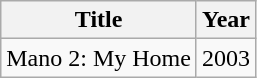<table class="wikitable">
<tr>
<th>Title</th>
<th>Year</th>
</tr>
<tr>
<td>Mano 2: My Home</td>
<td>2003</td>
</tr>
</table>
